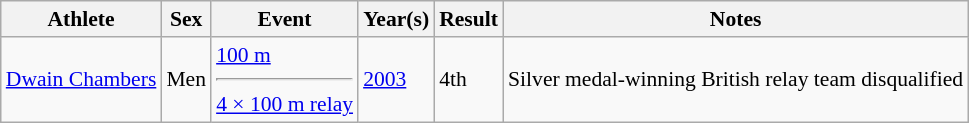<table class="wikitable sortable" style="font-size:90%;">
<tr>
<th>Athlete</th>
<th>Sex</th>
<th>Event</th>
<th>Year(s)</th>
<th>Result</th>
<th>Notes</th>
</tr>
<tr>
<td><a href='#'>Dwain Chambers</a></td>
<td>Men</td>
<td><a href='#'>100 m</a><hr><a href='#'>4 × 100 m relay</a></td>
<td><a href='#'>2003</a></td>
<td>4th</td>
<td>Silver medal-winning British relay team disqualified</td>
</tr>
</table>
